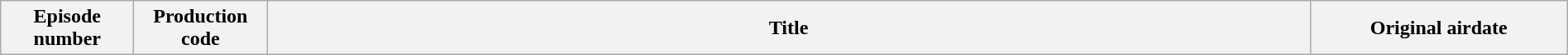<table class="wikitable plainrowheaders" style="width:100%; margin:auto; background:#FFFFFF;">
<tr>
<th width="100">Episode number</th>
<th width="100">Production code</th>
<th>Title</th>
<th width="200">Original airdate<br>








</th>
</tr>
</table>
